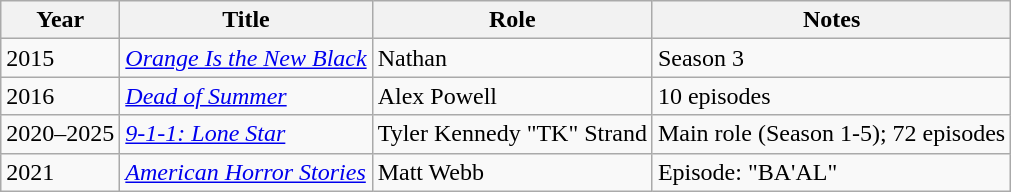<table class="wikitable sortable">
<tr>
<th>Year</th>
<th>Title</th>
<th>Role</th>
<th class="unsortable">Notes</th>
</tr>
<tr>
<td>2015</td>
<td><em><a href='#'>Orange Is the New Black</a></em></td>
<td>Nathan</td>
<td>Season 3</td>
</tr>
<tr>
<td>2016</td>
<td><em><a href='#'>Dead of Summer</a></em></td>
<td>Alex Powell</td>
<td>10 episodes</td>
</tr>
<tr>
<td>2020–2025</td>
<td><em><a href='#'>9-1-1: Lone Star</a></em></td>
<td>Tyler Kennedy "TK" Strand</td>
<td>Main role (Season 1-5); 72 episodes</td>
</tr>
<tr>
<td>2021</td>
<td><em><a href='#'>American Horror Stories</a></em></td>
<td>Matt Webb</td>
<td>Episode: "BA'AL"</td>
</tr>
</table>
